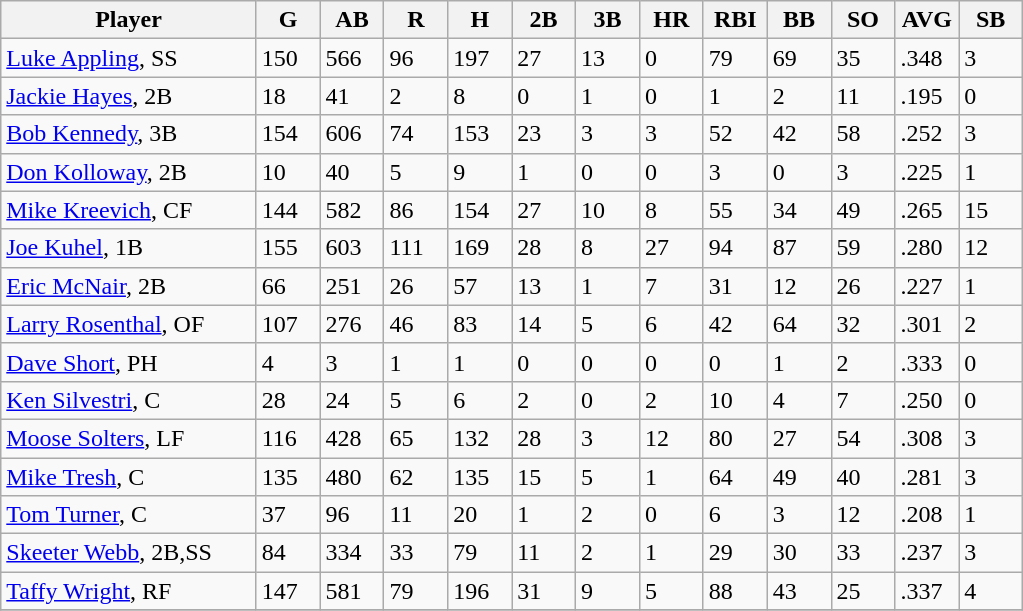<table class="wikitable sortable">
<tr>
<th width="24%">Player</th>
<th width="6%">G</th>
<th width="6%">AB</th>
<th width="6%">R</th>
<th width="6%">H</th>
<th width="6%">2B</th>
<th width="6%">3B</th>
<th width="6%">HR</th>
<th width="6%">RBI</th>
<th width="6%">BB</th>
<th width="6%">SO</th>
<th width="6%">AVG</th>
<th width="6%">SB</th>
</tr>
<tr>
<td><a href='#'>Luke Appling</a>, SS</td>
<td>150</td>
<td>566</td>
<td>96</td>
<td>197</td>
<td>27</td>
<td>13</td>
<td>0</td>
<td>79</td>
<td>69</td>
<td>35</td>
<td>.348</td>
<td>3</td>
</tr>
<tr>
<td><a href='#'>Jackie Hayes</a>, 2B</td>
<td>18</td>
<td>41</td>
<td>2</td>
<td>8</td>
<td>0</td>
<td>1</td>
<td>0</td>
<td>1</td>
<td>2</td>
<td>11</td>
<td>.195</td>
<td>0</td>
</tr>
<tr>
<td><a href='#'>Bob Kennedy</a>, 3B</td>
<td>154</td>
<td>606</td>
<td>74</td>
<td>153</td>
<td>23</td>
<td>3</td>
<td>3</td>
<td>52</td>
<td>42</td>
<td>58</td>
<td>.252</td>
<td>3</td>
</tr>
<tr>
<td><a href='#'>Don Kolloway</a>, 2B</td>
<td>10</td>
<td>40</td>
<td>5</td>
<td>9</td>
<td>1</td>
<td>0</td>
<td>0</td>
<td>3</td>
<td>0</td>
<td>3</td>
<td>.225</td>
<td>1</td>
</tr>
<tr>
<td><a href='#'>Mike Kreevich</a>, CF</td>
<td>144</td>
<td>582</td>
<td>86</td>
<td>154</td>
<td>27</td>
<td>10</td>
<td>8</td>
<td>55</td>
<td>34</td>
<td>49</td>
<td>.265</td>
<td>15</td>
</tr>
<tr>
<td><a href='#'>Joe Kuhel</a>, 1B</td>
<td>155</td>
<td>603</td>
<td>111</td>
<td>169</td>
<td>28</td>
<td>8</td>
<td>27</td>
<td>94</td>
<td>87</td>
<td>59</td>
<td>.280</td>
<td>12</td>
</tr>
<tr>
<td><a href='#'>Eric McNair</a>, 2B</td>
<td>66</td>
<td>251</td>
<td>26</td>
<td>57</td>
<td>13</td>
<td>1</td>
<td>7</td>
<td>31</td>
<td>12</td>
<td>26</td>
<td>.227</td>
<td>1</td>
</tr>
<tr>
<td><a href='#'>Larry Rosenthal</a>, OF</td>
<td>107</td>
<td>276</td>
<td>46</td>
<td>83</td>
<td>14</td>
<td>5</td>
<td>6</td>
<td>42</td>
<td>64</td>
<td>32</td>
<td>.301</td>
<td>2</td>
</tr>
<tr>
<td><a href='#'>Dave Short</a>, PH</td>
<td>4</td>
<td>3</td>
<td>1</td>
<td>1</td>
<td>0</td>
<td>0</td>
<td>0</td>
<td>0</td>
<td>1</td>
<td>2</td>
<td>.333</td>
<td>0</td>
</tr>
<tr>
<td><a href='#'>Ken Silvestri</a>, C</td>
<td>28</td>
<td>24</td>
<td>5</td>
<td>6</td>
<td>2</td>
<td>0</td>
<td>2</td>
<td>10</td>
<td>4</td>
<td>7</td>
<td>.250</td>
<td>0</td>
</tr>
<tr>
<td><a href='#'>Moose Solters</a>, LF</td>
<td>116</td>
<td>428</td>
<td>65</td>
<td>132</td>
<td>28</td>
<td>3</td>
<td>12</td>
<td>80</td>
<td>27</td>
<td>54</td>
<td>.308</td>
<td>3</td>
</tr>
<tr>
<td><a href='#'>Mike Tresh</a>, C</td>
<td>135</td>
<td>480</td>
<td>62</td>
<td>135</td>
<td>15</td>
<td>5</td>
<td>1</td>
<td>64</td>
<td>49</td>
<td>40</td>
<td>.281</td>
<td>3</td>
</tr>
<tr>
<td><a href='#'>Tom Turner</a>, C</td>
<td>37</td>
<td>96</td>
<td>11</td>
<td>20</td>
<td>1</td>
<td>2</td>
<td>0</td>
<td>6</td>
<td>3</td>
<td>12</td>
<td>.208</td>
<td>1</td>
</tr>
<tr>
<td><a href='#'>Skeeter Webb</a>, 2B,SS</td>
<td>84</td>
<td>334</td>
<td>33</td>
<td>79</td>
<td>11</td>
<td>2</td>
<td>1</td>
<td>29</td>
<td>30</td>
<td>33</td>
<td>.237</td>
<td>3</td>
</tr>
<tr>
<td><a href='#'>Taffy Wright</a>, RF</td>
<td>147</td>
<td>581</td>
<td>79</td>
<td>196</td>
<td>31</td>
<td>9</td>
<td>5</td>
<td>88</td>
<td>43</td>
<td>25</td>
<td>.337</td>
<td>4</td>
</tr>
<tr>
</tr>
</table>
